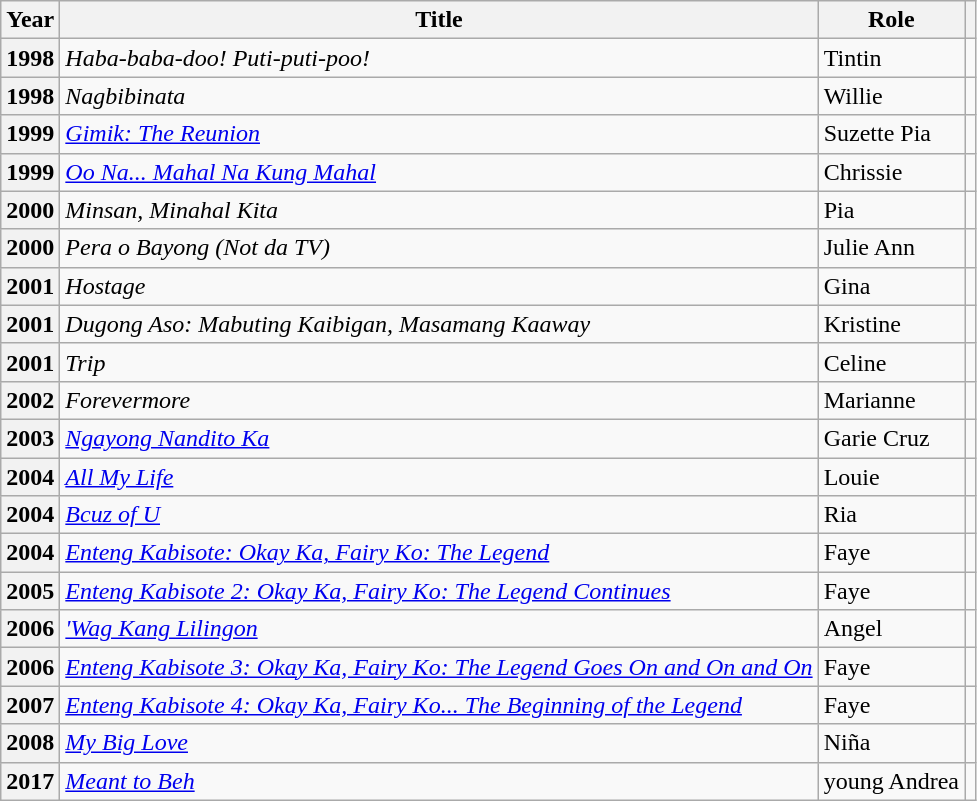<table class="wikitable sortable plainrowheaders">
<tr>
<th scope="col">Year</th>
<th scope="col">Title</th>
<th scope="col">Role</th>
<th scope="col"></th>
</tr>
<tr>
<th scope="row">1998</th>
<td><em>Haba-baba-doo! Puti-puti-poo!</em></td>
<td>Tintin</td>
<td></td>
</tr>
<tr>
<th scope="row">1998</th>
<td><em>Nagbibinata</em></td>
<td>Willie</td>
<td></td>
</tr>
<tr>
<th scope="row">1999</th>
<td><em><a href='#'>Gimik: The Reunion</a></em></td>
<td>Suzette Pia</td>
<td></td>
</tr>
<tr>
<th scope="row">1999</th>
<td><em><a href='#'>Oo Na... Mahal Na Kung Mahal</a></em></td>
<td>Chrissie</td>
<td></td>
</tr>
<tr>
<th scope="row">2000</th>
<td><em>Minsan, Minahal Kita</em></td>
<td>Pia</td>
<td></td>
</tr>
<tr>
<th scope="row">2000</th>
<td><em>Pera o Bayong (Not da TV)</em></td>
<td>Julie Ann</td>
<td></td>
</tr>
<tr>
<th scope="row">2001</th>
<td><em>Hostage</em></td>
<td>Gina</td>
<td></td>
</tr>
<tr>
<th scope="row">2001</th>
<td><em>Dugong Aso: Mabuting Kaibigan, Masamang Kaaway</em></td>
<td>Kristine</td>
<td></td>
</tr>
<tr>
<th scope="row">2001</th>
<td><em>Trip</em></td>
<td>Celine</td>
<td></td>
</tr>
<tr>
<th scope="row">2002</th>
<td><em>Forevermore</em></td>
<td>Marianne</td>
<td></td>
</tr>
<tr>
<th scope="row">2003</th>
<td><em><a href='#'>Ngayong Nandito Ka</a></em></td>
<td>Garie Cruz</td>
<td></td>
</tr>
<tr>
<th scope="row">2004</th>
<td><em><a href='#'>All My Life</a></em></td>
<td>Louie</td>
<td></td>
</tr>
<tr>
<th scope="row">2004</th>
<td><em><a href='#'>Bcuz of U</a></em></td>
<td>Ria</td>
<td></td>
</tr>
<tr>
<th scope="row">2004</th>
<td><em><a href='#'>Enteng Kabisote: Okay Ka, Fairy Ko: The Legend</a></em></td>
<td>Faye</td>
<td></td>
</tr>
<tr>
<th scope="row">2005</th>
<td><em><a href='#'>Enteng Kabisote 2: Okay Ka, Fairy Ko: The Legend Continues</a></em></td>
<td>Faye</td>
<td></td>
</tr>
<tr>
<th scope="row">2006</th>
<td><em><a href='#'>'Wag Kang Lilingon</a></em></td>
<td>Angel</td>
<td></td>
</tr>
<tr>
<th scope="row">2006</th>
<td><em><a href='#'>Enteng Kabisote 3: Okay Ka, Fairy Ko: The Legend Goes On and On and On</a></em></td>
<td>Faye</td>
<td></td>
</tr>
<tr>
<th scope="row">2007</th>
<td><em><a href='#'>Enteng Kabisote 4: Okay Ka, Fairy Ko... The Beginning of the Legend</a></em></td>
<td>Faye</td>
<td></td>
</tr>
<tr>
<th scope="row">2008</th>
<td><em><a href='#'>My Big Love</a></em></td>
<td>Niña</td>
<td></td>
</tr>
<tr>
<th scope="row">2017</th>
<td><em><a href='#'>Meant to Beh</a></em></td>
<td>young Andrea</td>
<td></td>
</tr>
</table>
